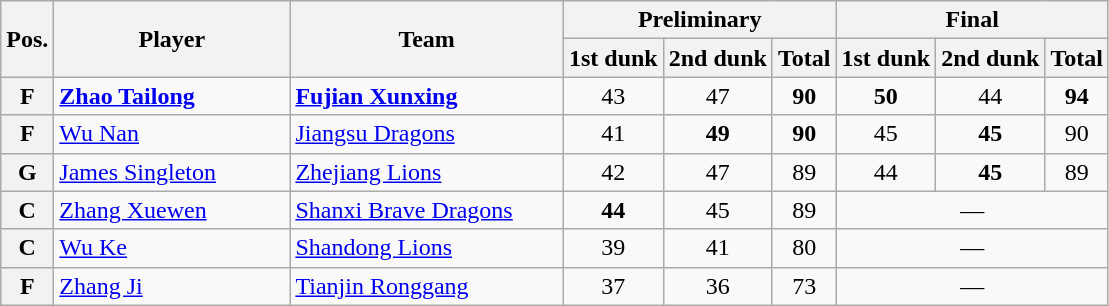<table class="wikitable">
<tr>
<th rowspan=2>Pos.</th>
<th rowspan=2 width=150>Player</th>
<th rowspan=2 width=175>Team</th>
<th colspan=3>Preliminary</th>
<th colspan=3>Final</th>
</tr>
<tr>
<th>1st dunk</th>
<th>2nd dunk</th>
<th>Total</th>
<th>1st dunk</th>
<th>2nd dunk</th>
<th>Total</th>
</tr>
<tr>
<th>F</th>
<td> <strong><a href='#'>Zhao Tailong</a></strong></td>
<td><strong><a href='#'>Fujian Xunxing</a></strong></td>
<td align=center>43</td>
<td align=center>47</td>
<td align=center><strong>90</strong></td>
<td align=center><strong>50</strong></td>
<td align=center>44</td>
<td align=center><strong>94</strong></td>
</tr>
<tr>
<th>F</th>
<td> <a href='#'>Wu Nan</a></td>
<td><a href='#'>Jiangsu Dragons</a></td>
<td align=center>41</td>
<td align=center><strong>49</strong></td>
<td align=center><strong>90</strong></td>
<td align=center>45</td>
<td align=center><strong>45</strong></td>
<td align=center>90</td>
</tr>
<tr>
<th>G</th>
<td> <a href='#'>James Singleton</a></td>
<td><a href='#'>Zhejiang Lions</a></td>
<td align=center>42</td>
<td align=center>47</td>
<td align=center>89</td>
<td align=center>44</td>
<td align=center><strong>45</strong></td>
<td align=center>89</td>
</tr>
<tr>
<th>C</th>
<td> <a href='#'>Zhang Xuewen</a></td>
<td><a href='#'>Shanxi Brave Dragons</a></td>
<td align=center><strong>44</strong></td>
<td align=center>45</td>
<td align=center>89</td>
<td align=center colspan=3>—</td>
</tr>
<tr>
<th>C</th>
<td> <a href='#'>Wu Ke</a></td>
<td><a href='#'>Shandong Lions</a></td>
<td align=center>39</td>
<td align=center>41</td>
<td align=center>80</td>
<td align=center colspan=3>—</td>
</tr>
<tr>
<th>F</th>
<td> <a href='#'>Zhang Ji</a></td>
<td><a href='#'>Tianjin Ronggang</a></td>
<td align=center>37</td>
<td align=center>36</td>
<td align=center>73</td>
<td align=center colspan=3>—</td>
</tr>
</table>
